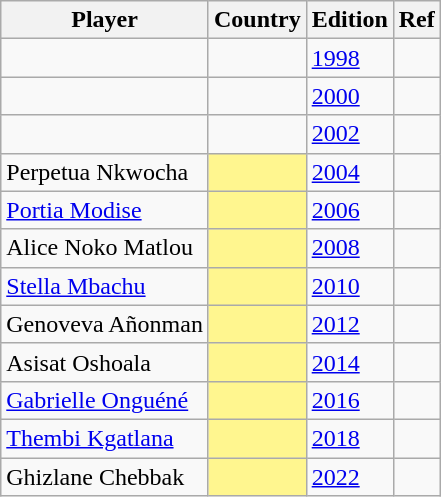<table class="wikitable sortable">
<tr>
<th>Player</th>
<th>Country</th>
<th>Edition</th>
<th>Ref</th>
</tr>
<tr>
<td></td>
<td></td>
<td><a href='#'>1998</a></td>
<td></td>
</tr>
<tr>
<td></td>
<td></td>
<td><a href='#'>2000</a></td>
<td></td>
</tr>
<tr>
<td></td>
<td></td>
<td><a href='#'>2002</a></td>
<td></td>
</tr>
<tr>
<td>Perpetua Nkwocha</td>
<td style="background:#fff68f;"></td>
<td><a href='#'>2004</a></td>
<td></td>
</tr>
<tr>
<td><a href='#'>Portia Modise</a></td>
<td style="background:#fff68f;"></td>
<td><a href='#'>2006</a></td>
<td></td>
</tr>
<tr>
<td>Alice Noko Matlou</td>
<td style="background:#fff68f;"></td>
<td><a href='#'>2008</a></td>
<td></td>
</tr>
<tr>
<td><a href='#'>Stella Mbachu</a></td>
<td style="background:#fff68f;"></td>
<td><a href='#'>2010</a></td>
<td></td>
</tr>
<tr>
<td>Genoveva Añonman</td>
<td style="background:#fff68f;"></td>
<td><a href='#'>2012</a></td>
<td></td>
</tr>
<tr>
<td>Asisat Oshoala</td>
<td style="background:#fff68f;"></td>
<td><a href='#'>2014</a></td>
<td></td>
</tr>
<tr>
<td><a href='#'>Gabrielle Onguéné</a></td>
<td style="background:#fff68f;"></td>
<td><a href='#'>2016</a></td>
<td></td>
</tr>
<tr>
<td><a href='#'>Thembi Kgatlana</a></td>
<td style="background:#fff68f;"></td>
<td><a href='#'>2018</a></td>
<td></td>
</tr>
<tr>
<td>Ghizlane Chebbak</td>
<td style="background:#fff68f;"></td>
<td><a href='#'>2022</a></td>
<td></td>
</tr>
</table>
